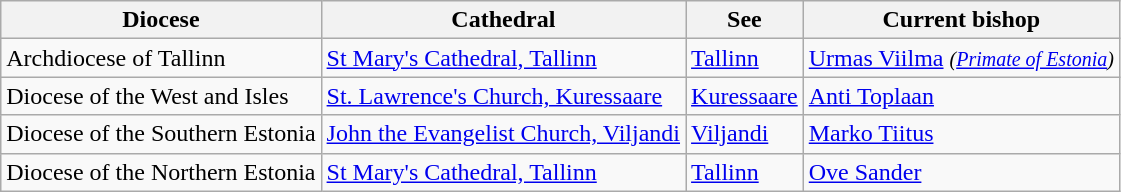<table class="wikitable">
<tr>
<th>Diocese</th>
<th>Cathedral</th>
<th>See</th>
<th>Current bishop</th>
</tr>
<tr>
<td>Archdiocese of Tallinn</td>
<td><a href='#'>St Mary's Cathedral, Tallinn</a></td>
<td><a href='#'>Tallinn</a></td>
<td><a href='#'>Urmas Viilma</a> <small><em>(<a href='#'>Primate of Estonia</a>)</em></small></td>
</tr>
<tr>
<td>Diocese of the West and Isles</td>
<td><a href='#'>St. Lawrence's Church, Kuressaare </a></td>
<td><a href='#'>Kuressaare</a></td>
<td><a href='#'>Anti Toplaan</a></td>
</tr>
<tr>
<td>Diocese of the Southern Estonia</td>
<td><a href='#'>John the Evangelist Church, Viljandi</a></td>
<td><a href='#'>Viljandi</a></td>
<td><a href='#'>Marko Tiitus</a></td>
</tr>
<tr>
<td>Diocese of the Northern Estonia</td>
<td><a href='#'>St Mary's Cathedral, Tallinn</a></td>
<td><a href='#'>Tallinn</a></td>
<td><a href='#'>Ove Sander</a></td>
</tr>
</table>
